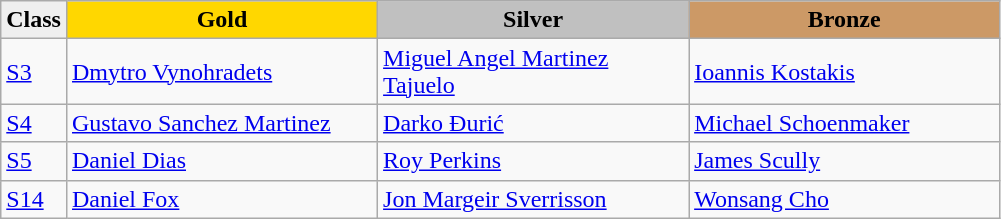<table class="wikitable" style="text-align:left">
<tr align="center">
<td bgcolor=efefef><strong>Class</strong></td>
<td width=200 bgcolor=gold><strong>Gold</strong></td>
<td width=200 bgcolor=silver><strong>Silver</strong></td>
<td width=200 bgcolor=CC9966><strong>Bronze</strong></td>
</tr>
<tr>
<td><a href='#'>S3</a></td>
<td><a href='#'>Dmytro Vynohradets</a><br></td>
<td><a href='#'>Miguel Angel Martinez Tajuelo</a><br></td>
<td><a href='#'>Ioannis Kostakis</a><br></td>
</tr>
<tr>
<td><a href='#'>S4</a></td>
<td><a href='#'>Gustavo Sanchez Martinez</a><br></td>
<td><a href='#'>Darko Đurić</a><br></td>
<td><a href='#'>Michael Schoenmaker</a><br></td>
</tr>
<tr>
<td><a href='#'>S5</a></td>
<td><a href='#'>Daniel Dias</a><br></td>
<td><a href='#'>Roy Perkins</a><br></td>
<td><a href='#'>James Scully</a><br></td>
</tr>
<tr>
<td><a href='#'>S14</a></td>
<td><a href='#'>Daniel Fox</a><br></td>
<td><a href='#'>Jon Margeir Sverrisson</a><br></td>
<td><a href='#'>Wonsang Cho</a><br></td>
</tr>
</table>
